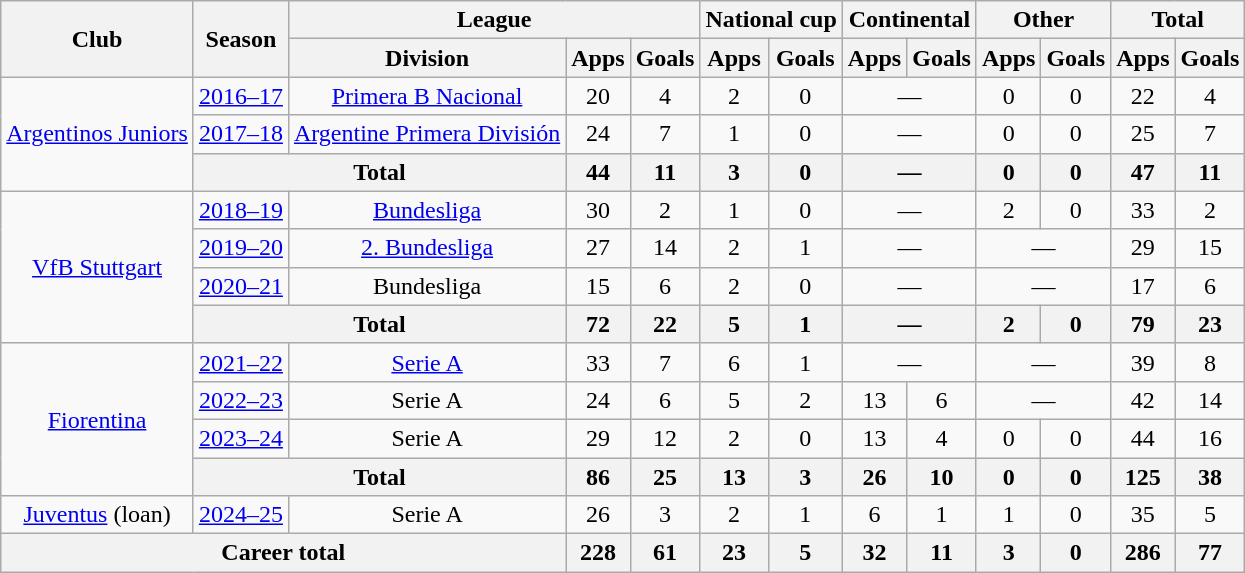<table class="wikitable" style="text-align:center">
<tr>
<th rowspan="2">Club</th>
<th rowspan="2">Season</th>
<th colspan="3">League</th>
<th colspan="2">National cup</th>
<th colspan="2">Continental</th>
<th colspan="2">Other</th>
<th colspan="2">Total</th>
</tr>
<tr>
<th>Division</th>
<th>Apps</th>
<th>Goals</th>
<th>Apps</th>
<th>Goals</th>
<th>Apps</th>
<th>Goals</th>
<th>Apps</th>
<th>Goals</th>
<th>Apps</th>
<th>Goals</th>
</tr>
<tr>
<td rowspan="3"><a href='#'>Argentinos Juniors</a></td>
<td><a href='#'>2016–17</a></td>
<td><a href='#'>Primera B Nacional</a></td>
<td>20</td>
<td>4</td>
<td>2</td>
<td>0</td>
<td colspan="2">—</td>
<td>0</td>
<td>0</td>
<td>22</td>
<td>4</td>
</tr>
<tr>
<td><a href='#'>2017–18</a></td>
<td><a href='#'>Argentine Primera División</a></td>
<td>24</td>
<td>7</td>
<td>1</td>
<td>0</td>
<td colspan="2">—</td>
<td>0</td>
<td>0</td>
<td>25</td>
<td>7</td>
</tr>
<tr>
<th colspan="2">Total</th>
<th>44</th>
<th>11</th>
<th>3</th>
<th>0</th>
<th colspan="2">—</th>
<th>0</th>
<th>0</th>
<th>47</th>
<th>11</th>
</tr>
<tr>
<td rowspan="4"><a href='#'>VfB Stuttgart</a></td>
<td><a href='#'>2018–19</a></td>
<td><a href='#'>Bundesliga</a></td>
<td>30</td>
<td>2</td>
<td>1</td>
<td>0</td>
<td colspan="2">—</td>
<td>2</td>
<td>0</td>
<td>33</td>
<td>2</td>
</tr>
<tr>
<td><a href='#'>2019–20</a></td>
<td><a href='#'>2. Bundesliga</a></td>
<td>27</td>
<td>14</td>
<td>2</td>
<td>1</td>
<td colspan="2">—</td>
<td colspan="2">—</td>
<td>29</td>
<td>15</td>
</tr>
<tr>
<td><a href='#'>2020–21</a></td>
<td>Bundesliga</td>
<td>15</td>
<td>6</td>
<td>2</td>
<td>0</td>
<td colspan="2">—</td>
<td colspan="2">—</td>
<td>17</td>
<td>6</td>
</tr>
<tr>
<th colspan="2">Total</th>
<th>72</th>
<th>22</th>
<th>5</th>
<th>1</th>
<th colspan="2">—</th>
<th>2</th>
<th>0</th>
<th>79</th>
<th>23</th>
</tr>
<tr>
<td rowspan="4"><a href='#'>Fiorentina</a></td>
<td><a href='#'>2021–22</a></td>
<td><a href='#'>Serie A</a></td>
<td>33</td>
<td>7</td>
<td>6</td>
<td>1</td>
<td colspan="2">—</td>
<td colspan="2">—</td>
<td>39</td>
<td>8</td>
</tr>
<tr>
<td><a href='#'>2022–23</a></td>
<td>Serie A</td>
<td>24</td>
<td>6</td>
<td>5</td>
<td>2</td>
<td>13</td>
<td>6</td>
<td colspan="2">—</td>
<td>42</td>
<td>14</td>
</tr>
<tr>
<td><a href='#'>2023–24</a></td>
<td>Serie A</td>
<td>29</td>
<td>12</td>
<td>2</td>
<td>0</td>
<td>13</td>
<td>4</td>
<td>0</td>
<td>0</td>
<td>44</td>
<td>16</td>
</tr>
<tr>
<th colspan="2">Total</th>
<th>86</th>
<th>25</th>
<th>13</th>
<th>3</th>
<th>26</th>
<th>10</th>
<th>0</th>
<th>0</th>
<th>125</th>
<th>38</th>
</tr>
<tr>
<td><a href='#'>Juventus</a> (loan)</td>
<td><a href='#'>2024–25</a></td>
<td>Serie A</td>
<td>26</td>
<td>3</td>
<td>2</td>
<td>1</td>
<td>6</td>
<td>1</td>
<td>1</td>
<td>0</td>
<td>35</td>
<td>5</td>
</tr>
<tr>
<th colspan="3">Career total</th>
<th>228</th>
<th>61</th>
<th>23</th>
<th>5</th>
<th>32</th>
<th>11</th>
<th>3</th>
<th>0</th>
<th>286</th>
<th>77</th>
</tr>
</table>
